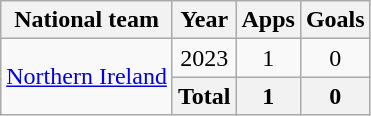<table class="wikitable" style="text-align: center;">
<tr>
<th>National team</th>
<th>Year</th>
<th>Apps</th>
<th>Goals</th>
</tr>
<tr>
<td rowspan="8"><a href='#'>Northern Ireland</a></td>
<td>2023</td>
<td>1</td>
<td>0</td>
</tr>
<tr>
<th>Total</th>
<th>1</th>
<th>0</th>
</tr>
</table>
